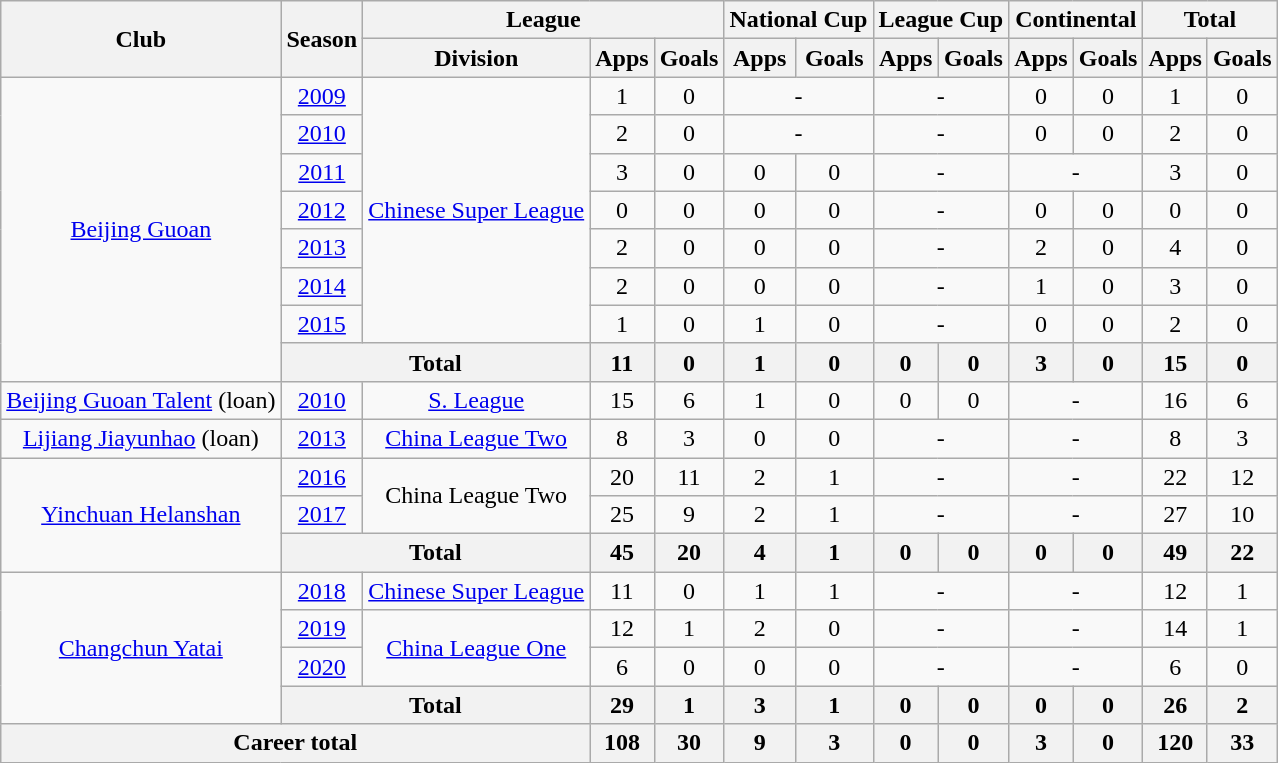<table class="wikitable" style="text-align: center">
<tr>
<th rowspan="2">Club</th>
<th rowspan="2">Season</th>
<th colspan="3">League</th>
<th colspan="2">National Cup</th>
<th colspan="2">League Cup</th>
<th colspan="2">Continental</th>
<th colspan="2">Total</th>
</tr>
<tr>
<th>Division</th>
<th>Apps</th>
<th>Goals</th>
<th>Apps</th>
<th>Goals</th>
<th>Apps</th>
<th>Goals</th>
<th>Apps</th>
<th>Goals</th>
<th>Apps</th>
<th>Goals</th>
</tr>
<tr>
<td rowspan=8><a href='#'>Beijing Guoan</a></td>
<td><a href='#'>2009</a></td>
<td rowspan=7><a href='#'>Chinese Super League</a></td>
<td>1</td>
<td>0</td>
<td colspan="2">-</td>
<td colspan="2">-</td>
<td>0</td>
<td>0</td>
<td>1</td>
<td>0</td>
</tr>
<tr>
<td><a href='#'>2010</a></td>
<td>2</td>
<td>0</td>
<td colspan="2">-</td>
<td colspan="2">-</td>
<td>0</td>
<td>0</td>
<td>2</td>
<td>0</td>
</tr>
<tr>
<td><a href='#'>2011</a></td>
<td>3</td>
<td>0</td>
<td>0</td>
<td>0</td>
<td colspan="2">-</td>
<td colspan="2">-</td>
<td>3</td>
<td>0</td>
</tr>
<tr>
<td><a href='#'>2012</a></td>
<td>0</td>
<td>0</td>
<td>0</td>
<td>0</td>
<td colspan="2">-</td>
<td>0</td>
<td>0</td>
<td>0</td>
<td>0</td>
</tr>
<tr>
<td><a href='#'>2013</a></td>
<td>2</td>
<td>0</td>
<td>0</td>
<td>0</td>
<td colspan="2">-</td>
<td>2</td>
<td>0</td>
<td>4</td>
<td>0</td>
</tr>
<tr>
<td><a href='#'>2014</a></td>
<td>2</td>
<td>0</td>
<td>0</td>
<td>0</td>
<td colspan="2">-</td>
<td>1</td>
<td>0</td>
<td>3</td>
<td>0</td>
</tr>
<tr>
<td><a href='#'>2015</a></td>
<td>1</td>
<td>0</td>
<td>1</td>
<td>0</td>
<td colspan="2">-</td>
<td>0</td>
<td>0</td>
<td>2</td>
<td>0</td>
</tr>
<tr>
<th colspan="2">Total</th>
<th>11</th>
<th>0</th>
<th>1</th>
<th>0</th>
<th>0</th>
<th>0</th>
<th>3</th>
<th>0</th>
<th>15</th>
<th>0</th>
</tr>
<tr>
<td><a href='#'>Beijing Guoan Talent</a> (loan)</td>
<td><a href='#'>2010</a></td>
<td><a href='#'>S. League</a></td>
<td>15</td>
<td>6</td>
<td>1</td>
<td>0</td>
<td>0</td>
<td>0</td>
<td colspan="2">-</td>
<td>16</td>
<td>6</td>
</tr>
<tr>
<td><a href='#'>Lijiang Jiayunhao</a> (loan)</td>
<td><a href='#'>2013</a></td>
<td><a href='#'>China League Two</a></td>
<td>8</td>
<td>3</td>
<td>0</td>
<td>0</td>
<td colspan="2">-</td>
<td colspan="2">-</td>
<td>8</td>
<td>3</td>
</tr>
<tr>
<td rowspan=3><a href='#'>Yinchuan Helanshan</a></td>
<td><a href='#'>2016</a></td>
<td rowspan="2">China League Two</td>
<td>20</td>
<td>11</td>
<td>2</td>
<td>1</td>
<td colspan="2">-</td>
<td colspan="2">-</td>
<td>22</td>
<td>12</td>
</tr>
<tr>
<td><a href='#'>2017</a></td>
<td>25</td>
<td>9</td>
<td>2</td>
<td>1</td>
<td colspan="2">-</td>
<td colspan="2">-</td>
<td>27</td>
<td>10</td>
</tr>
<tr>
<th colspan="2">Total</th>
<th>45</th>
<th>20</th>
<th>4</th>
<th>1</th>
<th>0</th>
<th>0</th>
<th>0</th>
<th>0</th>
<th>49</th>
<th>22</th>
</tr>
<tr>
<td rowspan=4><a href='#'>Changchun Yatai</a></td>
<td><a href='#'>2018</a></td>
<td><a href='#'>Chinese Super League</a></td>
<td>11</td>
<td>0</td>
<td>1</td>
<td>1</td>
<td colspan="2">-</td>
<td colspan="2">-</td>
<td>12</td>
<td>1</td>
</tr>
<tr>
<td><a href='#'>2019</a></td>
<td rowspan=2><a href='#'>China League One</a></td>
<td>12</td>
<td>1</td>
<td>2</td>
<td>0</td>
<td colspan="2">-</td>
<td colspan="2">-</td>
<td>14</td>
<td>1</td>
</tr>
<tr>
<td><a href='#'>2020</a></td>
<td>6</td>
<td>0</td>
<td>0</td>
<td>0</td>
<td colspan="2">-</td>
<td colspan="2">-</td>
<td>6</td>
<td>0</td>
</tr>
<tr>
<th colspan="2">Total</th>
<th>29</th>
<th>1</th>
<th>3</th>
<th>1</th>
<th>0</th>
<th>0</th>
<th>0</th>
<th>0</th>
<th>26</th>
<th>2</th>
</tr>
<tr>
<th colspan=3>Career total</th>
<th>108</th>
<th>30</th>
<th>9</th>
<th>3</th>
<th>0</th>
<th>0</th>
<th>3</th>
<th>0</th>
<th>120</th>
<th>33</th>
</tr>
</table>
